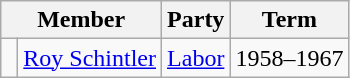<table class="wikitable">
<tr>
<th colspan="2">Member</th>
<th>Party</th>
<th>Term</th>
</tr>
<tr>
<td> </td>
<td><a href='#'>Roy Schintler</a></td>
<td><a href='#'>Labor</a></td>
<td>1958–1967</td>
</tr>
</table>
